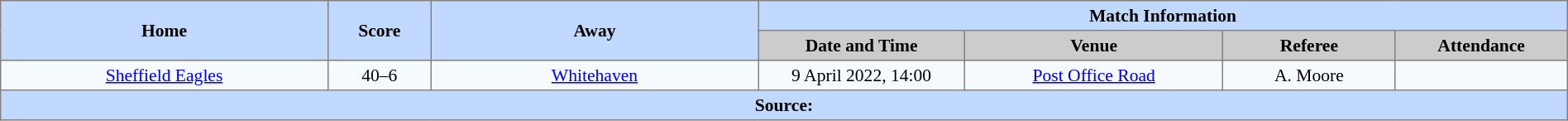<table border=1 style="border-collapse:collapse; font-size:90%; text-align:center"; cellpadding=3 cellspacing=0 width=100%>
<tr bgcolor="#c1d8ff">
<th rowspan=2 width=19%>Home</th>
<th rowspan=2 width=6%>Score</th>
<th rowspan=2 width=19%>Away</th>
<th colspan=5>Match Information</th>
</tr>
<tr bgcolor="#cccccc">
<th width=12%>Date and Time</th>
<th width=15%>Venue</th>
<th width=10%>Referee</th>
<th width=10%>Attendance</th>
</tr>
<tr bgcolor=#f5faff>
<td> <a href='#'>Sheffield Eagles</a></td>
<td>40–6</td>
<td> <a href='#'>Whitehaven</a></td>
<td>9 April 2022, 14:00</td>
<td><a href='#'>Post Office Road</a></td>
<td>A. Moore</td>
<td></td>
</tr>
<tr style="background:#c1d8ff;">
<th colspan=7>Source:</th>
</tr>
</table>
